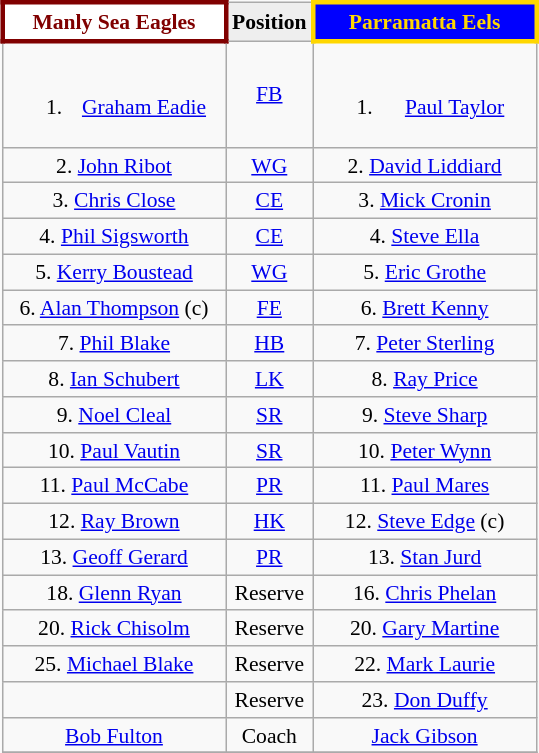<table align="right" class="wikitable" style="font-size:90%; text-align:center; margin-left:1em">
<tr bgcolor="#FF0033">
<th style="width:140px; border:3px solid maroon; background: white; color: maroon">Manly Sea Eagles</th>
<th style="width:40px; text-align:center; background:#eee; color:black;">Position</th>
<th style="width:140px; border:3px solid gold; background: blue; color: gold">Parramatta Eels</th>
</tr>
<tr>
<td><br><ol><li><a href='#'>Graham Eadie</a></li></ol></td>
<td><a href='#'>FB</a></td>
<td><br><ol><li><a href='#'>Paul Taylor</a></li></ol></td>
</tr>
<tr>
<td>2. <a href='#'>John Ribot</a></td>
<td><a href='#'>WG</a></td>
<td>2. <a href='#'>David Liddiard</a></td>
</tr>
<tr>
<td>3. <a href='#'>Chris Close</a></td>
<td><a href='#'>CE</a></td>
<td>3. <a href='#'>Mick Cronin</a></td>
</tr>
<tr>
<td>4. <a href='#'>Phil Sigsworth</a></td>
<td><a href='#'>CE</a></td>
<td>4. <a href='#'>Steve Ella</a></td>
</tr>
<tr>
<td>5. <a href='#'>Kerry Boustead</a></td>
<td><a href='#'>WG</a></td>
<td>5. <a href='#'>Eric Grothe</a></td>
</tr>
<tr>
<td>6. <a href='#'>Alan Thompson</a> (c)</td>
<td><a href='#'>FE</a></td>
<td>6. <a href='#'>Brett Kenny</a></td>
</tr>
<tr>
<td>7. <a href='#'>Phil Blake</a></td>
<td><a href='#'>HB</a></td>
<td>7. <a href='#'>Peter Sterling</a></td>
</tr>
<tr>
<td>8. <a href='#'>Ian Schubert</a></td>
<td><a href='#'>LK</a></td>
<td>8. <a href='#'>Ray Price</a></td>
</tr>
<tr>
<td>9. <a href='#'>Noel Cleal</a></td>
<td><a href='#'>SR</a></td>
<td>9. <a href='#'>Steve Sharp</a></td>
</tr>
<tr>
<td>10. <a href='#'>Paul Vautin</a></td>
<td><a href='#'>SR</a></td>
<td>10. <a href='#'>Peter Wynn</a></td>
</tr>
<tr>
<td>11. <a href='#'>Paul McCabe</a></td>
<td><a href='#'>PR</a></td>
<td>11. <a href='#'>Paul Mares</a></td>
</tr>
<tr>
<td>12. <a href='#'>Ray Brown</a></td>
<td><a href='#'>HK</a></td>
<td>12. <a href='#'>Steve Edge</a> (c)</td>
</tr>
<tr>
<td>13. <a href='#'>Geoff Gerard</a></td>
<td><a href='#'>PR</a></td>
<td>13. <a href='#'>Stan Jurd</a></td>
</tr>
<tr>
<td>18. <a href='#'>Glenn Ryan</a></td>
<td>Reserve</td>
<td>16. <a href='#'>Chris Phelan</a></td>
</tr>
<tr>
<td>20. <a href='#'>Rick Chisolm</a></td>
<td>Reserve</td>
<td>20. <a href='#'>Gary Martine</a></td>
</tr>
<tr>
<td>25. <a href='#'>Michael Blake</a></td>
<td>Reserve</td>
<td>22. <a href='#'>Mark Laurie</a></td>
</tr>
<tr>
<td></td>
<td>Reserve</td>
<td>23. <a href='#'>Don Duffy</a></td>
</tr>
<tr>
<td><a href='#'>Bob Fulton</a></td>
<td>Coach</td>
<td><a href='#'>Jack Gibson</a></td>
</tr>
<tr>
</tr>
</table>
